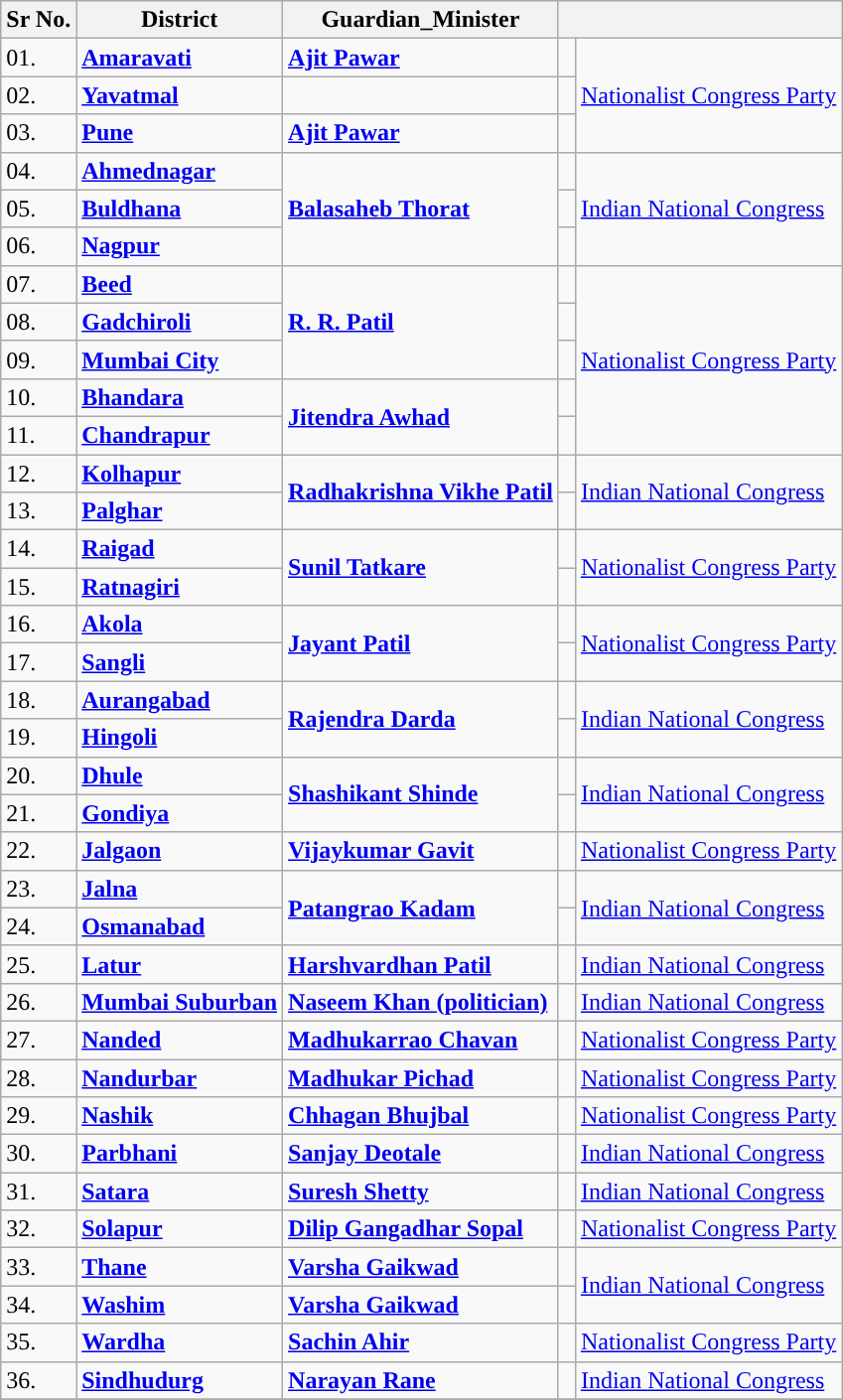<table class="wikitable">
<tr>
<th>Sr No.</th>
<th>District</th>
<th>Guardian_Minister</th>
<th colspan="2"></th>
</tr>
<tr>
<td>01.</td>
<td><strong><a href='#'>Amaravati</a></strong></td>
<td rowspan="1"><strong><a href='#'>Ajit Pawar</a><br> </strong></td>
<td></td>
<td rowspan="3"><a href='#'>Nationalist Congress Party</a></td>
</tr>
<tr>
<td>02.</td>
<td><strong><a href='#'>Yavatmal</a></strong></td>
<td rowspan="1"><strong><a href='#'></a></strong></td>
<td></td>
</tr>
<tr>
<td>03.</td>
<td><strong><a href='#'>Pune</a></strong></td>
<td rowspan="1"><strong><a href='#'>Ajit Pawar</a><br> </strong></td>
<td></td>
</tr>
<tr>
<td>04.</td>
<td><strong><a href='#'>Ahmednagar</a></strong></td>
<td rowspan="3"><strong><a href='#'>Balasaheb Thorat</a></strong></td>
<td width="4px"></td>
<td rowspan="3"><a href='#'>Indian National Congress</a></td>
</tr>
<tr>
<td>05.</td>
<td><strong><a href='#'>Buldhana</a></strong></td>
<td width="4px"></td>
</tr>
<tr>
<td>06.</td>
<td><strong><a href='#'>Nagpur</a></strong></td>
<td width="4px"></td>
</tr>
<tr>
<td>07.</td>
<td><strong><a href='#'>Beed</a></strong></td>
<td rowspan="3"><strong><a href='#'>R. R. Patil</a></strong></td>
<td></td>
<td rowspan="5"><a href='#'>Nationalist Congress Party</a></td>
</tr>
<tr>
<td>08.</td>
<td><strong><a href='#'>Gadchiroli</a></strong></td>
<td></td>
</tr>
<tr>
<td>09.</td>
<td><strong><a href='#'>Mumbai City</a></strong></td>
<td></td>
</tr>
<tr>
<td>10.</td>
<td><strong><a href='#'>Bhandara</a></strong></td>
<td rowspan="2"><strong><a href='#'>Jitendra Awhad</a></strong></td>
<td width="4px"></td>
</tr>
<tr>
<td>11.</td>
<td><strong><a href='#'>Chandrapur</a></strong></td>
<td width="4px"></td>
</tr>
<tr>
<td>12.</td>
<td><strong><a href='#'>Kolhapur</a></strong></td>
<td rowspan="2"><strong><a href='#'>Radhakrishna Vikhe Patil</a></strong></td>
<td width="4px"></td>
<td rowspan="2"><a href='#'>Indian National Congress</a></td>
</tr>
<tr>
<td>13.</td>
<td><strong><a href='#'>Palghar</a></strong></td>
<td width="4px"></td>
</tr>
<tr>
<td>14.</td>
<td><strong><a href='#'>Raigad</a></strong></td>
<td rowspan="2"><strong><a href='#'>Sunil Tatkare</a></strong></td>
<td></td>
<td rowspan="2"><a href='#'>Nationalist Congress Party</a></td>
</tr>
<tr>
<td>15.</td>
<td><strong><a href='#'>Ratnagiri</a></strong></td>
<td></td>
</tr>
<tr>
<td>16.</td>
<td><strong><a href='#'>Akola</a></strong></td>
<td rowspan="2"><strong><a href='#'>Jayant Patil</a></strong></td>
<td></td>
<td rowspan="2"><a href='#'>Nationalist Congress Party</a></td>
</tr>
<tr>
<td>17.</td>
<td><strong><a href='#'>Sangli</a></strong></td>
<td></td>
</tr>
<tr>
<td>18.</td>
<td><strong><a href='#'>Aurangabad</a></strong></td>
<td rowspan="2"><strong><a href='#'>Rajendra Darda</a></strong></td>
<td></td>
<td rowspan="2"><a href='#'>Indian National Congress</a></td>
</tr>
<tr>
<td>19.</td>
<td><strong><a href='#'>Hingoli</a></strong></td>
<td></td>
</tr>
<tr>
<td>20.</td>
<td><strong><a href='#'>Dhule</a></strong></td>
<td rowspan="2"><strong><a href='#'>Shashikant Shinde</a></strong></td>
<td></td>
<td rowspan="2"><a href='#'>Indian National Congress</a></td>
</tr>
<tr>
<td>21.</td>
<td><strong><a href='#'>Gondiya</a></strong></td>
<td></td>
</tr>
<tr>
<td>22.</td>
<td><strong><a href='#'>Jalgaon</a></strong></td>
<td><strong><a href='#'>Vijaykumar Gavit</a></strong></td>
<td></td>
<td><a href='#'>Nationalist Congress Party</a></td>
</tr>
<tr>
<td>23.</td>
<td><strong><a href='#'>Jalna</a></strong></td>
<td rowspan="2"><strong><a href='#'>Patangrao Kadam</a></strong></td>
<td></td>
<td rowspan="2"><a href='#'>Indian National Congress</a></td>
</tr>
<tr>
<td>24.</td>
<td><strong><a href='#'>Osmanabad</a></strong></td>
<td></td>
</tr>
<tr>
<td>25.</td>
<td><strong><a href='#'>Latur</a></strong></td>
<td><strong><a href='#'>Harshvardhan Patil</a></strong></td>
<td></td>
<td><a href='#'>Indian National Congress</a></td>
</tr>
<tr>
<td>26.</td>
<td><strong><a href='#'>Mumbai Suburban</a></strong></td>
<td><strong><a href='#'>Naseem Khan (politician)</a></strong></td>
<td></td>
<td><a href='#'>Indian National Congress</a></td>
</tr>
<tr>
<td>27.</td>
<td><strong><a href='#'>Nanded</a></strong></td>
<td><strong><a href='#'>Madhukarrao Chavan</a></strong></td>
<td></td>
<td><a href='#'>Nationalist Congress Party</a></td>
</tr>
<tr>
<td>28.</td>
<td><strong><a href='#'>Nandurbar</a></strong></td>
<td><strong><a href='#'>Madhukar Pichad</a></strong></td>
<td></td>
<td><a href='#'>Nationalist Congress Party</a></td>
</tr>
<tr>
<td>29.</td>
<td><strong><a href='#'>Nashik</a></strong></td>
<td><strong><a href='#'>Chhagan Bhujbal</a></strong></td>
<td></td>
<td><a href='#'>Nationalist Congress Party</a></td>
</tr>
<tr>
<td>30.</td>
<td><strong><a href='#'>Parbhani</a></strong></td>
<td><strong><a href='#'>Sanjay Deotale</a></strong></td>
<td></td>
<td><a href='#'>Indian National Congress</a></td>
</tr>
<tr>
<td>31.</td>
<td><strong><a href='#'>Satara</a></strong></td>
<td><strong><a href='#'>Suresh Shetty</a></strong></td>
<td></td>
<td><a href='#'>Indian National Congress</a></td>
</tr>
<tr>
<td>32.</td>
<td><strong><a href='#'>Solapur</a></strong></td>
<td><strong><a href='#'>Dilip Gangadhar Sopal</a></strong></td>
<td></td>
<td><a href='#'>Nationalist Congress Party</a></td>
</tr>
<tr>
<td>33.</td>
<td><strong><a href='#'>Thane</a></strong></td>
<td><strong><a href='#'>Varsha Gaikwad</a></strong></td>
<td></td>
<td rowspan="2"><a href='#'>Indian National Congress</a></td>
</tr>
<tr>
<td>34.</td>
<td><strong><a href='#'>Washim</a></strong></td>
<td><strong><a href='#'>Varsha Gaikwad</a></strong></td>
<td></td>
</tr>
<tr>
<td>35.</td>
<td><strong><a href='#'>Wardha</a></strong></td>
<td><strong><a href='#'>Sachin Ahir</a></strong></td>
<td></td>
<td><a href='#'>Nationalist Congress Party</a></td>
</tr>
<tr>
<td>36.</td>
<td><strong><a href='#'>Sindhudurg</a></strong></td>
<td><strong><a href='#'>Narayan Rane</a></strong></td>
<td width="4px"></td>
<td><a href='#'>Indian National Congress</a></td>
</tr>
<tr>
</tr>
</table>
